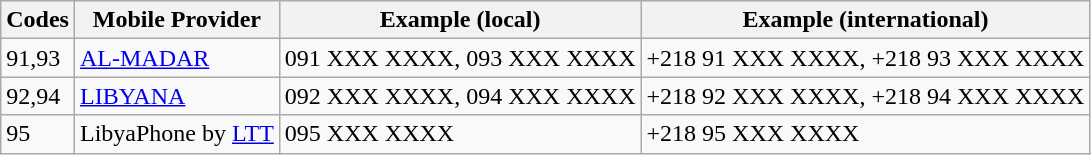<table class="wikitable">
<tr>
<th>Codes</th>
<th>Mobile Provider</th>
<th>Example (local)</th>
<th>Example (international)</th>
</tr>
<tr>
<td>91,93</td>
<td><a href='#'>AL-MADAR</a></td>
<td>091 XXX XXXX, 093 XXX XXXX</td>
<td>+218 91 XXX XXXX, +218 93 XXX XXXX</td>
</tr>
<tr>
<td>92,94</td>
<td><a href='#'>LIBYANA</a></td>
<td>092 XXX XXXX, 094 XXX XXXX</td>
<td>+218 92 XXX XXXX, +218 94 XXX XXXX</td>
</tr>
<tr>
<td>95</td>
<td>LibyaPhone by <a href='#'>LTT</a></td>
<td>095 XXX XXXX</td>
<td>+218 95 XXX XXXX</td>
</tr>
</table>
